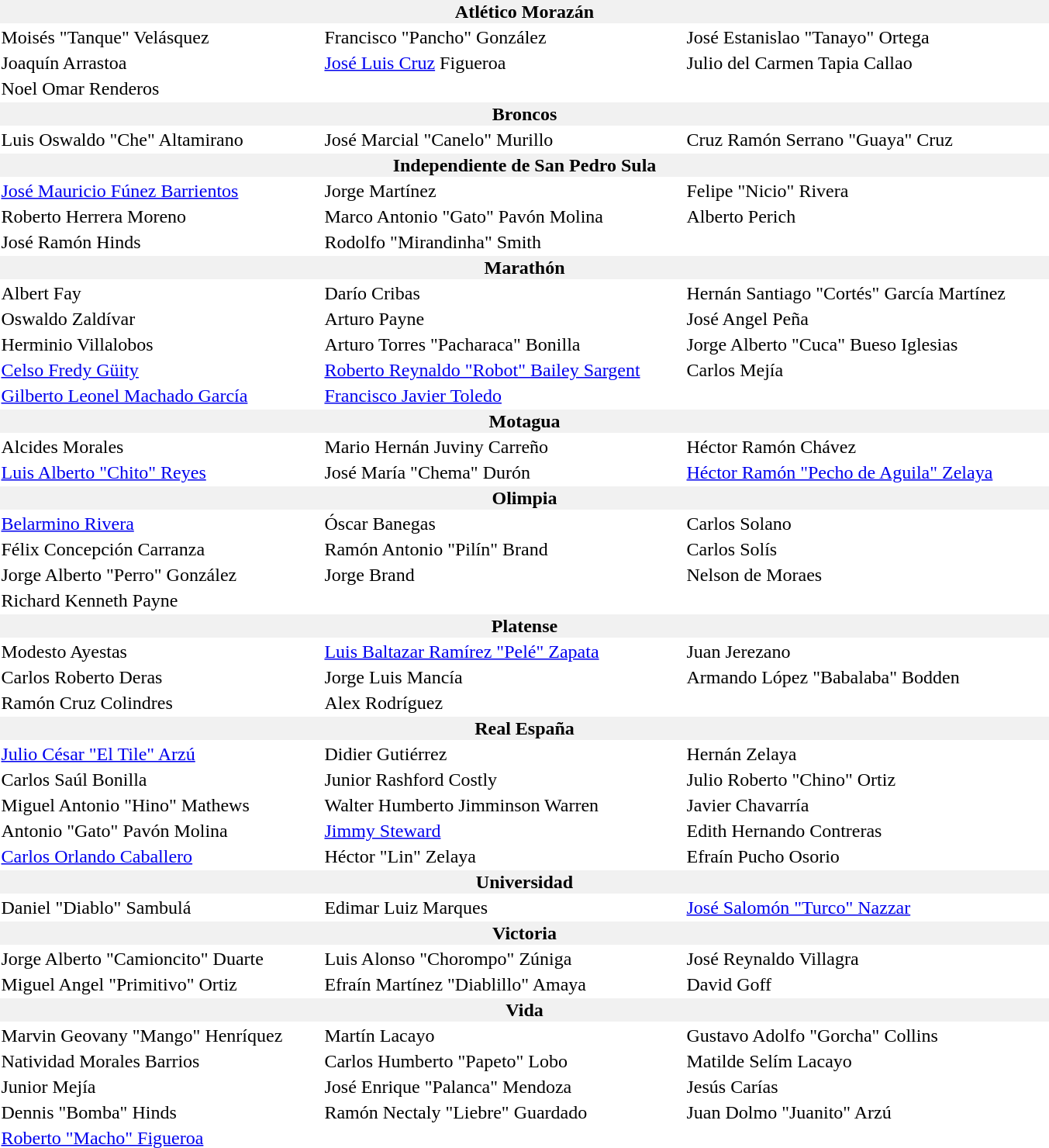<table border="0">
<tr bgcolor="f1f1f1">
<th width="900" colspan="3">Atlético Morazán</th>
</tr>
<tr>
<td> Moisés "Tanque" Velásquez</td>
<td> Francisco "Pancho" González</td>
<td> José Estanislao "Tanayo" Ortega</td>
</tr>
<tr>
<td> Joaquín Arrastoa</td>
<td> <a href='#'>José Luis Cruz</a> Figueroa</td>
<td> Julio del Carmen Tapia Callao</td>
</tr>
<tr>
<td> Noel Omar Renderos</td>
<td></td>
<td></td>
</tr>
<tr bgcolor="f1f1f1">
<th width="900" colspan="3">Broncos</th>
</tr>
<tr>
<td> Luis Oswaldo "Che" Altamirano</td>
<td> José Marcial "Canelo" Murillo</td>
<td> Cruz Ramón Serrano "Guaya" Cruz</td>
</tr>
<tr bgcolor="f1f1f1">
<th colspan="3">Independiente de San Pedro Sula</th>
</tr>
<tr>
<td> <a href='#'>José Mauricio Fúnez Barrientos</a></td>
<td> Jorge Martínez</td>
<td> Felipe "Nicio" Rivera</td>
</tr>
<tr>
<td> Roberto Herrera Moreno</td>
<td> Marco Antonio "Gato" Pavón Molina</td>
<td> Alberto Perich</td>
</tr>
<tr>
<td> José Ramón Hinds</td>
<td> Rodolfo "Mirandinha" Smith</td>
<td></td>
</tr>
<tr bgcolor="f1f1f1">
<th colspan="3">Marathón</th>
</tr>
<tr>
<td> Albert Fay</td>
<td> Darío Cribas</td>
<td> Hernán Santiago "Cortés" García Martínez</td>
</tr>
<tr>
<td> Oswaldo Zaldívar</td>
<td> Arturo Payne</td>
<td> José Angel Peña</td>
</tr>
<tr>
<td> Herminio Villalobos</td>
<td> Arturo Torres "Pacharaca" Bonilla</td>
<td> Jorge Alberto "Cuca" Bueso Iglesias</td>
</tr>
<tr>
<td> <a href='#'>Celso Fredy Güity</a></td>
<td> <a href='#'>Roberto Reynaldo "Robot" Bailey Sargent</a></td>
<td> Carlos Mejía</td>
</tr>
<tr>
<td> <a href='#'>Gilberto Leonel Machado García</a></td>
<td> <a href='#'>Francisco Javier Toledo</a></td>
<td></td>
</tr>
<tr bgcolor="f1f1f1">
<th colspan="3">Motagua</th>
</tr>
<tr>
<td>  Alcides Morales</td>
<td>  Mario Hernán Juviny Carreño</td>
<td>  Héctor Ramón Chávez</td>
</tr>
<tr>
<td> <a href='#'>Luis Alberto "Chito" Reyes</a></td>
<td>  José María "Chema" Durón</td>
<td> <a href='#'>Héctor Ramón "Pecho de Aguila" Zelaya</a></td>
</tr>
<tr bgcolor="f1f1f1">
<th colspan="3">Olimpia</th>
</tr>
<tr>
<td> <a href='#'>Belarmino Rivera</a></td>
<td> Óscar Banegas</td>
<td> Carlos Solano</td>
</tr>
<tr>
<td> Félix Concepción Carranza</td>
<td> Ramón Antonio "Pilín" Brand</td>
<td> Carlos Solís</td>
</tr>
<tr>
<td> Jorge Alberto "Perro" González</td>
<td> Jorge Brand</td>
<td> Nelson de Moraes</td>
</tr>
<tr>
<td> Richard Kenneth Payne</td>
<td></td>
<td></td>
</tr>
<tr bgcolor="f1f1f1">
<th colspan="3">Platense</th>
</tr>
<tr>
<td> Modesto Ayestas</td>
<td> <a href='#'>Luis Baltazar Ramírez "Pelé" Zapata</a></td>
<td> Juan Jerezano</td>
</tr>
<tr>
<td> Carlos Roberto Deras</td>
<td> Jorge Luis Mancía</td>
<td> Armando López "Babalaba" Bodden</td>
</tr>
<tr>
<td> Ramón Cruz Colindres</td>
<td> Alex Rodríguez</td>
<td></td>
</tr>
<tr bgcolor="f1f1f1">
<th colspan="3">Real España</th>
</tr>
<tr>
<td> <a href='#'>Julio César "El Tile" Arzú</a></td>
<td> Didier Gutiérrez</td>
<td> Hernán Zelaya</td>
</tr>
<tr>
<td> Carlos Saúl Bonilla</td>
<td> Junior Rashford Costly</td>
<td> Julio Roberto "Chino" Ortiz</td>
</tr>
<tr>
<td> Miguel Antonio "Hino" Mathews</td>
<td> Walter Humberto Jimminson Warren</td>
<td> Javier Chavarría</td>
</tr>
<tr>
<td> Antonio "Gato" Pavón Molina</td>
<td> <a href='#'>Jimmy Steward</a></td>
<td> Edith Hernando Contreras</td>
</tr>
<tr>
<td> <a href='#'>Carlos Orlando Caballero</a></td>
<td> Héctor "Lin" Zelaya</td>
<td> Efraín Pucho Osorio</td>
</tr>
<tr bgcolor="f1f1f1">
<th colspan="3">Universidad</th>
</tr>
<tr>
<td> Daniel "Diablo" Sambulá</td>
<td> Edimar Luiz Marques</td>
<td> <a href='#'>José Salomón "Turco" Nazzar</a></td>
</tr>
<tr bgcolor="f1f1f1">
<th colspan="3">Victoria</th>
</tr>
<tr>
<td> Jorge Alberto "Camioncito" Duarte</td>
<td> Luis Alonso "Chorompo" Zúniga</td>
<td> José Reynaldo Villagra</td>
</tr>
<tr>
<td> Miguel Angel "Primitivo" Ortiz</td>
<td> Efraín Martínez "Diablillo" Amaya</td>
<td> David Goff</td>
</tr>
<tr bgcolor="f1f1f1">
<th colspan="3">Vida</th>
</tr>
<tr>
<td> Marvin Geovany "Mango" Henríquez</td>
<td> Martín Lacayo</td>
<td> Gustavo Adolfo "Gorcha" Collins</td>
</tr>
<tr>
<td> Natividad Morales Barrios</td>
<td> Carlos Humberto "Papeto" Lobo</td>
<td> Matilde Selím Lacayo</td>
</tr>
<tr>
<td> Junior Mejía</td>
<td> José Enrique "Palanca" Mendoza</td>
<td> Jesús Carías</td>
</tr>
<tr>
<td> Dennis "Bomba" Hinds</td>
<td> Ramón Nectaly "Liebre" Guardado</td>
<td> Juan Dolmo "Juanito" Arzú</td>
</tr>
<tr>
<td> <a href='#'>Roberto "Macho" Figueroa</a></td>
</tr>
</table>
